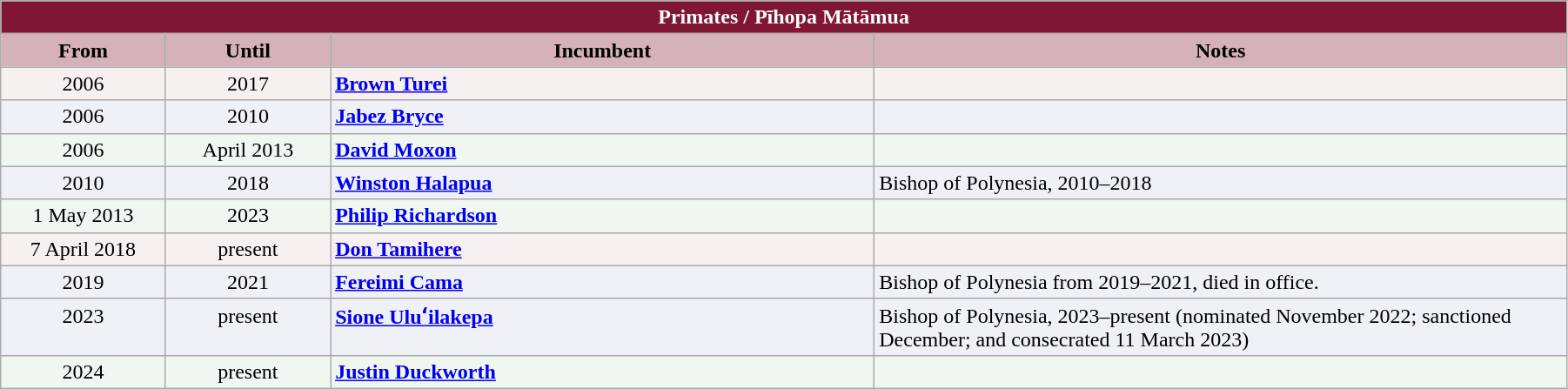<table class="wikitable" style="width: 95%;">
<tr>
<th colspan="4" style="background-color: #7F1734; color: white;">Primates / Pīhopa Mātāmua</th>
</tr>
<tr>
<th style="background-color: #D4B1BB; width: 10%;">From</th>
<th style="background-color: #D4B1BB; width: 10%;">Until</th>
<th style="background-color: #D4B1BB; width: 33%;">Incumbent</th>
<th style="background-color: #D4B1BB; width: 42%;">Notes</th>
</tr>
<tr valign="top" style="background-color: #F7F0F0;">
<td style="text-align: center;">2006</td>
<td style="text-align: center;">2017</td>
<td><strong><a href='#'>Brown Turei</a></strong></td>
<td></td>
</tr>
<tr valign="top" style="background-color: #F0F0F7;">
<td style="text-align: center;">2006</td>
<td style="text-align: center;">2010</td>
<td><strong><a href='#'>Jabez Bryce</a></strong></td>
<td></td>
</tr>
<tr valign="top" style="background-color: #F0F7F0;">
<td style="text-align: center;">2006</td>
<td style="text-align: center;">April 2013</td>
<td><strong><a href='#'>David Moxon</a></strong></td>
<td></td>
</tr>
<tr valign="top" style="background-color: #F0F0F7;">
<td style="text-align: center;">2010</td>
<td style="text-align: center;">2018</td>
<td><strong><a href='#'>Winston Halapua</a></strong></td>
<td>Bishop of Polynesia, 2010–2018</td>
</tr>
<tr valign="top" style="background-color: #F0F7F0;">
<td style="text-align: center;">1 May 2013</td>
<td style="text-align: center;">2023</td>
<td><strong><a href='#'>Philip Richardson</a></strong></td>
<td></td>
</tr>
<tr valign="top" style="background-color: #F7F0F0;">
<td style="text-align: center;">7 April 2018</td>
<td style="text-align: center;">present</td>
<td><strong><a href='#'>Don Tamihere</a></strong></td>
<td></td>
</tr>
<tr valign="top" style="background-color: #F0F0F7;">
<td style="text-align: center;">2019</td>
<td style="text-align: center;">2021</td>
<td><strong><a href='#'>Fereimi Cama</a></strong></td>
<td>Bishop of Polynesia from 2019–2021, died in office.</td>
</tr>
<tr valign="top" style="background-color: #F0F0F7;">
<td style="text-align: center;">2023</td>
<td style="text-align: center;">present</td>
<td><strong><a href='#'>Sione Uluʻilakepa</a></strong></td>
<td>Bishop of Polynesia, 2023–present (nominated November 2022; sanctioned December; and consecrated 11 March 2023)</td>
</tr>
<tr valign="top" style="background-color: #F0F7F0;">
<td style="text-align: center;">2024</td>
<td style="text-align: center;">present</td>
<td><strong><a href='#'>Justin Duckworth</a></strong></td>
<td></td>
</tr>
</table>
